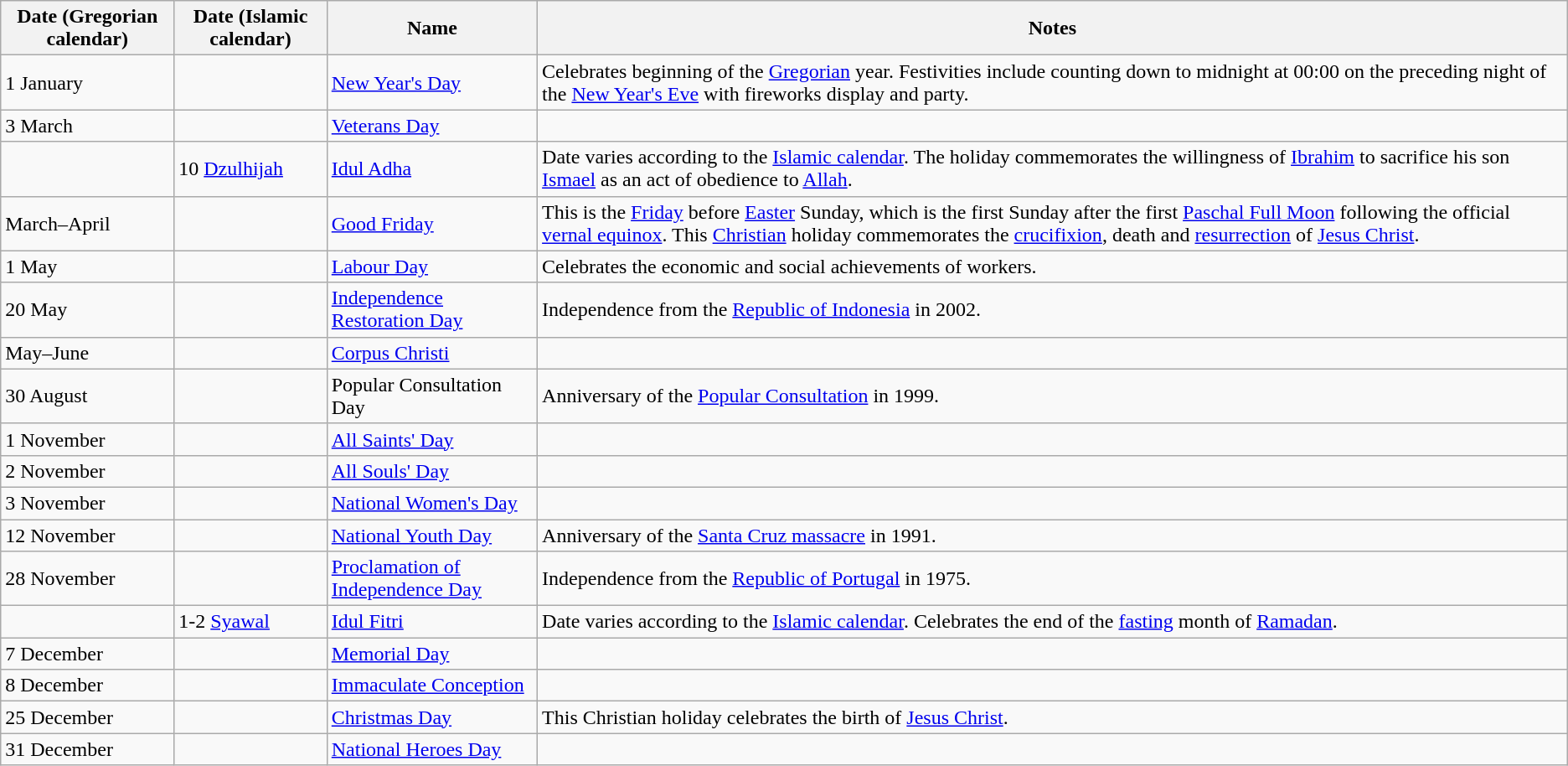<table class="wikitable">
<tr>
<th>Date (Gregorian calendar)</th>
<th>Date (Islamic calendar)</th>
<th>Name</th>
<th>Notes</th>
</tr>
<tr>
<td>1 January</td>
<td></td>
<td><a href='#'>New Year's Day</a></td>
<td>Celebrates beginning of the <a href='#'>Gregorian</a> year. Festivities include counting down to midnight at 00:00 on the preceding night of the <a href='#'>New Year's Eve</a> with fireworks display and party.</td>
</tr>
<tr>
<td>3 March</td>
<td></td>
<td><a href='#'>Veterans Day</a></td>
<td></tr></td>
</tr>
<tr>
<td></td>
<td>10 <a href='#'>Dzulhijah</a></td>
<td><a href='#'>Idul Adha</a></td>
<td>Date varies according to the <a href='#'>Islamic calendar</a>. The holiday commemorates the willingness of <a href='#'>Ibrahim</a> to sacrifice his son <a href='#'>Ismael</a> as an act of obedience to <a href='#'>Allah</a>. </tr></td>
</tr>
<tr>
<td>March–April</td>
<td></td>
<td><a href='#'>Good Friday</a></td>
<td>This is the <a href='#'>Friday</a> before <a href='#'>Easter</a> Sunday, which is the first Sunday after the first <a href='#'>Paschal Full Moon</a> following the official <a href='#'>vernal equinox</a>. This <a href='#'>Christian</a> holiday commemorates the <a href='#'>crucifixion</a>, death and <a href='#'>resurrection</a> of <a href='#'>Jesus Christ</a>. </tr></td>
</tr>
<tr>
<td>1 May</td>
<td></td>
<td><a href='#'>Labour Day</a></td>
<td>Celebrates the economic and social achievements of workers. </tr></td>
</tr>
<tr>
<td>20 May</td>
<td></td>
<td><a href='#'>Independence Restoration Day</a></td>
<td>Independence from the <a href='#'>Republic of Indonesia</a> in 2002. </tr></td>
</tr>
<tr>
<td>May–June</td>
<td></td>
<td><a href='#'>Corpus Christi</a></td>
<td></tr></td>
</tr>
<tr>
<td>30 August</td>
<td></td>
<td>Popular Consultation Day</td>
<td>Anniversary of the <a href='#'>Popular Consultation</a> in 1999. </tr></td>
</tr>
<tr>
<td>1 November</td>
<td></td>
<td><a href='#'>All Saints' Day</a></td>
<td></tr></td>
</tr>
<tr>
<td>2 November</td>
<td></td>
<td><a href='#'>All Souls' Day</a></td>
<td></tr></td>
</tr>
<tr>
<td>3 November</td>
<td></td>
<td><a href='#'>National Women's Day</a></td>
<td></tr></td>
</tr>
<tr>
<td>12 November</td>
<td></td>
<td><a href='#'>National Youth Day</a></td>
<td>Anniversary of the <a href='#'>Santa Cruz massacre</a> in 1991. </tr></td>
</tr>
<tr>
<td>28 November</td>
<td></td>
<td><a href='#'>Proclamation of Independence Day</a></td>
<td>Independence from the <a href='#'>Republic of Portugal</a> in 1975. </tr></td>
</tr>
<tr>
<td></td>
<td>1-2 <a href='#'>Syawal</a></td>
<td><a href='#'>Idul Fitri</a></td>
<td>Date varies according to the <a href='#'>Islamic calendar</a>. Celebrates the end of the <a href='#'>fasting</a> month of <a href='#'>Ramadan</a>. </tr></td>
</tr>
<tr>
<td>7 December</td>
<td></td>
<td><a href='#'>Memorial Day</a></td>
<td></tr></td>
</tr>
<tr>
<td>8 December</td>
<td></td>
<td><a href='#'>Immaculate Conception</a></td>
<td></tr></td>
</tr>
<tr>
<td>25 December</td>
<td></td>
<td><a href='#'>Christmas Day</a></td>
<td>This Christian holiday celebrates the birth of <a href='#'>Jesus Christ</a>. </tr></td>
</tr>
<tr>
<td>31 December</td>
<td></td>
<td><a href='#'>National Heroes Day</a></td>
<td></tr></td>
</tr>
</table>
